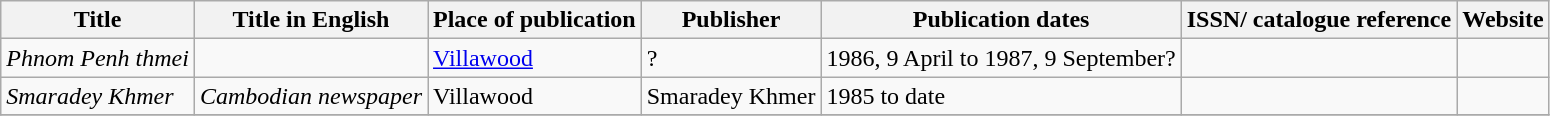<table class="wikitable sortable">
<tr>
<th>Title</th>
<th>Title in English</th>
<th>Place of publication</th>
<th>Publisher</th>
<th>Publication dates</th>
<th>ISSN/ catalogue reference</th>
<th>Website</th>
</tr>
<tr>
<td><em>Phnom Penh thmei</em></td>
<td></td>
<td><a href='#'>Villawood</a></td>
<td>?</td>
<td>1986, 9 April to 1987, 9 September?</td>
<td></td>
<td></td>
</tr>
<tr>
<td><em>Smaradey Khmer</em></td>
<td><em>Cambodian newspaper</em></td>
<td>Villawood</td>
<td>Smaradey Khmer</td>
<td>1985 to date</td>
<td></td>
<td></td>
</tr>
<tr>
</tr>
</table>
